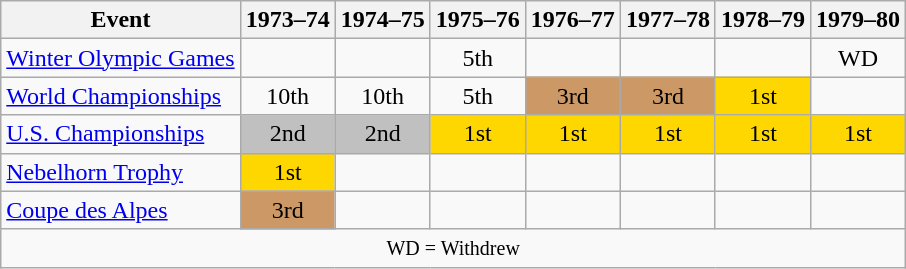<table class="wikitable" style="text-align:center">
<tr>
<th>Event</th>
<th>1973–74</th>
<th>1974–75</th>
<th>1975–76</th>
<th>1976–77</th>
<th>1977–78</th>
<th>1978–79</th>
<th>1979–80</th>
</tr>
<tr>
<td align=left><a href='#'>Winter Olympic Games</a></td>
<td></td>
<td></td>
<td>5th</td>
<td></td>
<td></td>
<td></td>
<td>WD</td>
</tr>
<tr>
<td align=left><a href='#'>World Championships</a></td>
<td>10th</td>
<td>10th</td>
<td>5th</td>
<td bgcolor=cc9966>3rd</td>
<td bgcolor=cc9966>3rd</td>
<td bgcolor=gold>1st</td>
<td></td>
</tr>
<tr>
<td align=left><a href='#'>U.S. Championships</a></td>
<td bgcolor=silver>2nd</td>
<td bgcolor=silver>2nd</td>
<td bgcolor=gold>1st</td>
<td bgcolor=gold>1st</td>
<td bgcolor=gold>1st</td>
<td bgcolor=gold>1st</td>
<td bgcolor=gold>1st</td>
</tr>
<tr>
<td align=left><a href='#'>Nebelhorn Trophy</a></td>
<td bgcolor=gold>1st</td>
<td></td>
<td></td>
<td></td>
<td></td>
<td></td>
<td></td>
</tr>
<tr>
<td align=left><a href='#'>Coupe des Alpes</a></td>
<td bgcolor=cc9966>3rd</td>
<td></td>
<td></td>
<td></td>
<td></td>
<td></td>
<td></td>
</tr>
<tr>
<td colspan=8 align=center><small> WD = Withdrew </small></td>
</tr>
</table>
